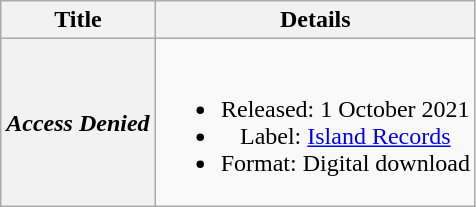<table class="wikitable plainrowheaders" style="text-align:center;">
<tr>
<th scope="col">Title</th>
<th scope="col">Details</th>
</tr>
<tr>
<th scope="row"><em>Access Denied</em></th>
<td><br><ul><li>Released: 1 October 2021</li><li>Label: <a href='#'>Island Records</a></li><li>Format: Digital download</li></ul></td>
</tr>
</table>
